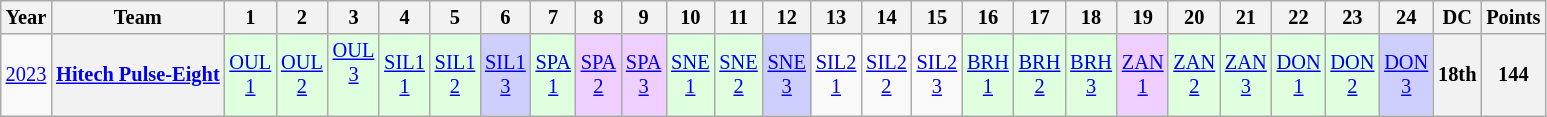<table class="wikitable" style="text-align:center; font-size:85%">
<tr>
<th>Year</th>
<th>Team</th>
<th>1</th>
<th>2</th>
<th>3</th>
<th>4</th>
<th>5</th>
<th>6</th>
<th>7</th>
<th>8</th>
<th>9</th>
<th>10</th>
<th>11</th>
<th>12</th>
<th>13</th>
<th>14</th>
<th>15</th>
<th>16</th>
<th>17</th>
<th>18</th>
<th>19</th>
<th>20</th>
<th>21</th>
<th>22</th>
<th>23</th>
<th>24</th>
<th>DC</th>
<th>Points</th>
</tr>
<tr>
<td><a href='#'>2023</a></td>
<th nowrap><a href='#'>Hitech Pulse-Eight</a></th>
<td style="background:#DFFFDF;"><a href='#'>OUL<br>1</a><br></td>
<td style="background:#DFFFDF;"><a href='#'>OUL<br>2</a><br></td>
<td style="background:#DFFFDF;"><a href='#'>OUL<br>3</a><br><br></td>
<td style="background:#DFFFDF;"><a href='#'>SIL1<br>1</a><br></td>
<td style="background:#DFFFDF;"><a href='#'>SIL1<br>2</a><br></td>
<td style="background:#CFCFFF;"><a href='#'>SIL1<br>3</a><br></td>
<td style="background:#DFFFDF;"><a href='#'>SPA<br>1</a><br></td>
<td style="background:#EFCFFF;"><a href='#'>SPA<br>2</a><br></td>
<td style="background:#EFCFFF;"><a href='#'>SPA<br>3</a><br></td>
<td style="background:#DFFFDF;"><a href='#'>SNE<br>1</a><br></td>
<td style="background:#DFFFDF;"><a href='#'>SNE<br>2</a><br></td>
<td style="background:#CFCFFF;"><a href='#'>SNE<br>3</a><br></td>
<td style="background:#;"><a href='#'>SIL2<br>1</a></td>
<td style="background:#;"><a href='#'>SIL2<br>2</a></td>
<td style="background:#;"><a href='#'>SIL2<br>3</a></td>
<td style="background:#DFFFDF;"><a href='#'>BRH<br>1</a><br></td>
<td style="background:#DFFFDF;"><a href='#'>BRH<br>2</a><br></td>
<td style="background:#DFFFDF;"><a href='#'>BRH<br>3</a><br></td>
<td style="background:#EFCFFF;"><a href='#'>ZAN<br>1</a><br></td>
<td style="background:#DFFFDF;"><a href='#'>ZAN<br>2</a><br></td>
<td style="background:#DFFFDF;"><a href='#'>ZAN<br>3</a><br></td>
<td style="background:#DFFFDF;"><a href='#'>DON<br>1</a><br></td>
<td style="background:#DFFFDF;"><a href='#'>DON<br>2</a><br></td>
<td style="background:#CFCFFF;"><a href='#'>DON<br>3</a><br></td>
<th>18th</th>
<th>144</th>
</tr>
</table>
